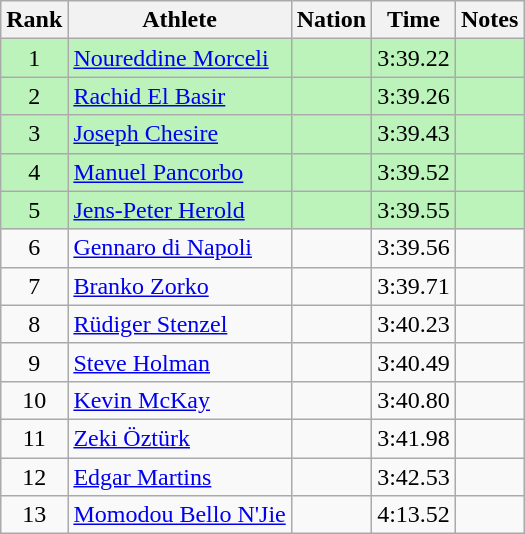<table class="wikitable sortable" style="text-align:center">
<tr>
<th>Rank</th>
<th>Athlete</th>
<th>Nation</th>
<th>Time</th>
<th>Notes</th>
</tr>
<tr style="background:#bbf3bb;">
<td>1</td>
<td align=left><a href='#'>Noureddine Morceli</a></td>
<td align=left></td>
<td>3:39.22</td>
<td></td>
</tr>
<tr style="background:#bbf3bb;">
<td>2</td>
<td align=left><a href='#'>Rachid El Basir</a></td>
<td align=left></td>
<td>3:39.26</td>
<td></td>
</tr>
<tr style="background:#bbf3bb;">
<td>3</td>
<td align=left><a href='#'>Joseph Chesire</a></td>
<td align=left></td>
<td>3:39.43</td>
<td></td>
</tr>
<tr style="background:#bbf3bb;">
<td>4</td>
<td align=left><a href='#'>Manuel Pancorbo</a></td>
<td align=left></td>
<td>3:39.52</td>
<td></td>
</tr>
<tr style="background:#bbf3bb;">
<td>5</td>
<td align=left><a href='#'>Jens-Peter Herold</a></td>
<td align=left></td>
<td>3:39.55</td>
<td></td>
</tr>
<tr>
<td>6</td>
<td align=left><a href='#'>Gennaro di Napoli</a></td>
<td align=left></td>
<td>3:39.56</td>
<td></td>
</tr>
<tr>
<td>7</td>
<td align=left><a href='#'>Branko Zorko</a></td>
<td align=left></td>
<td>3:39.71</td>
<td></td>
</tr>
<tr>
<td>8</td>
<td align=left><a href='#'>Rüdiger Stenzel</a></td>
<td align=left></td>
<td>3:40.23</td>
<td></td>
</tr>
<tr>
<td>9</td>
<td align=left><a href='#'>Steve Holman</a></td>
<td align=left></td>
<td>3:40.49</td>
<td></td>
</tr>
<tr>
<td>10</td>
<td align=left><a href='#'>Kevin McKay</a></td>
<td align=left></td>
<td>3:40.80</td>
<td></td>
</tr>
<tr>
<td>11</td>
<td align=left><a href='#'>Zeki Öztürk</a></td>
<td align=left></td>
<td>3:41.98</td>
<td></td>
</tr>
<tr>
<td>12</td>
<td align=left><a href='#'>Edgar Martins</a></td>
<td align=left></td>
<td>3:42.53</td>
<td></td>
</tr>
<tr>
<td>13</td>
<td align=left><a href='#'>Momodou Bello N'Jie</a></td>
<td align=left></td>
<td>4:13.52</td>
<td></td>
</tr>
</table>
